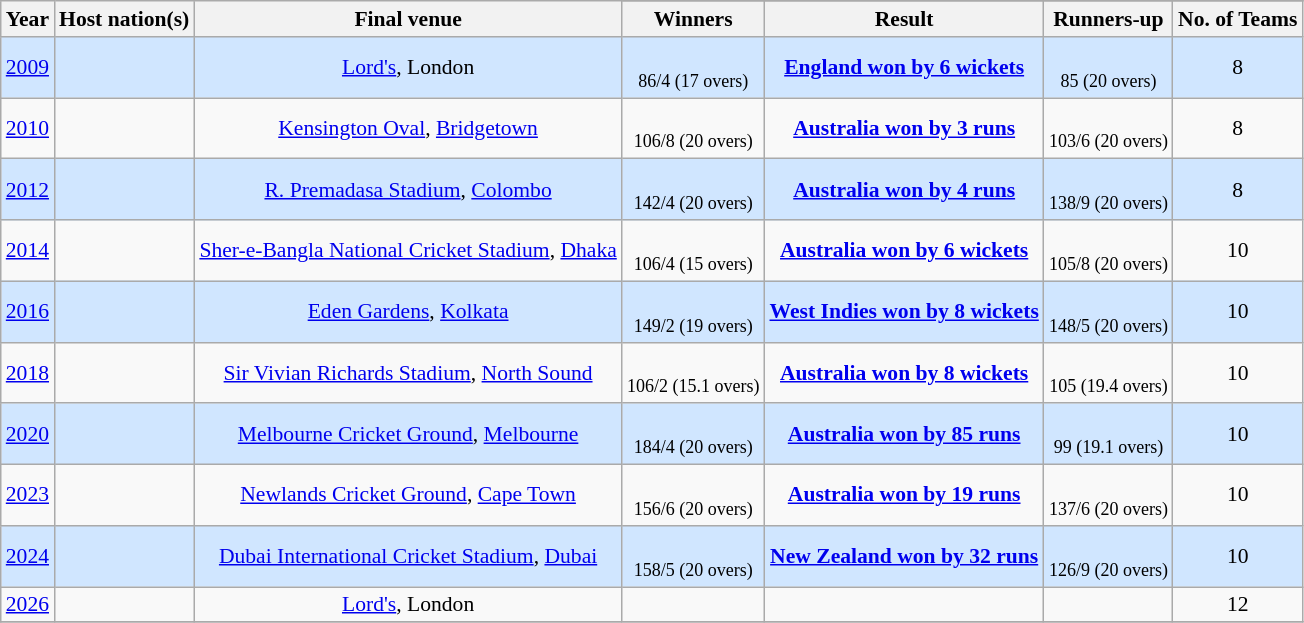<table class="wikitable" style="font-size:90%; text-align: center;">
<tr>
<th rowspan=2>Year</th>
<th rowspan=2>Host nation(s)</th>
<th rowspan=2>Final venue</th>
</tr>
<tr>
<th>Winners</th>
<th>Result</th>
<th>Runners-up</th>
<th>No. of Teams</th>
</tr>
<tr bgcolor=#D0E6FF>
<td><a href='#'>2009</a></td>
<td></td>
<td><a href='#'>Lord's</a>, London</td>
<td><br><small>86/4 (17 overs)</small></td>
<td><strong><a href='#'>England won by 6 wickets</a></strong><br></td>
<td><br><small>85 (20 overs)</small></td>
<td>8</td>
</tr>
<tr>
<td><a href='#'>2010</a></td>
<td></td>
<td><a href='#'>Kensington Oval</a>, <a href='#'>Bridgetown</a></td>
<td><br><small>106/8 (20 overs)</small></td>
<td><strong><a href='#'>Australia won by 3 runs</a></strong><br></td>
<td><br><small>103/6 (20 overs)</small></td>
<td>8</td>
</tr>
<tr bgcolor=#D0E6FF>
<td><a href='#'>2012</a></td>
<td></td>
<td><a href='#'>R. Premadasa Stadium</a>, <a href='#'>Colombo</a></td>
<td><br><small>142/4 (20 overs)</small></td>
<td><strong><a href='#'>Australia won by 4 runs</a></strong><br></td>
<td><br><small>138/9 (20 overs)</small></td>
<td>8</td>
</tr>
<tr>
<td><a href='#'>2014</a></td>
<td></td>
<td><a href='#'>Sher-e-Bangla National Cricket Stadium</a>, <a href='#'>Dhaka</a></td>
<td><br><small>106/4 (15 overs)</small></td>
<td><strong><a href='#'>Australia won by 6 wickets</a></strong><br></td>
<td><br><small>105/8 (20 overs)</small></td>
<td>10</td>
</tr>
<tr bgcolor=#D0E6FF>
<td><a href='#'>2016</a></td>
<td></td>
<td><a href='#'>Eden Gardens</a>, <a href='#'>Kolkata</a></td>
<td><br><small>149/2 (19 overs)</small></td>
<td><strong><a href='#'>West Indies won by 8 wickets</a></strong><br></td>
<td><br><small>148/5 (20 overs)</small></td>
<td>10</td>
</tr>
<tr>
<td><a href='#'>2018</a></td>
<td></td>
<td><a href='#'>Sir Vivian Richards Stadium</a>, <a href='#'>North Sound</a></td>
<td><br><small>106/2 (15.1 overs)</small></td>
<td><strong><a href='#'>Australia won by 8 wickets</a></strong><br></td>
<td><br><small>105 (19.4 overs)</small></td>
<td>10</td>
</tr>
<tr bgcolor=#D0E6FF>
<td><a href='#'>2020</a></td>
<td></td>
<td><a href='#'>Melbourne Cricket Ground</a>, <a href='#'>Melbourne</a></td>
<td><br><small>184/4 (20 overs)</small></td>
<td><strong><a href='#'>Australia won by 85 runs</a></strong><br></td>
<td><br><small>99 (19.1 overs)</small></td>
<td>10</td>
</tr>
<tr>
<td><a href='#'>2023</a></td>
<td></td>
<td><a href='#'>Newlands Cricket Ground</a>, <a href='#'>Cape Town</a></td>
<td><br><small>156/6 (20 overs)</small></td>
<td><strong><a href='#'>Australia won by 19 runs</a></strong><br> </td>
<td><br><small>137/6 (20 overs)</small></td>
<td>10</td>
</tr>
<tr bgcolor=#D0E6FF>
<td><a href='#'>2024</a></td>
<td></td>
<td><a href='#'>Dubai International Cricket Stadium</a>, <a href='#'>Dubai</a></td>
<td><br><small>158/5 (20 overs)</small></td>
<td><strong><a href='#'>New Zealand won by 32 runs</a></strong><br> </td>
<td><br><small>126/9 (20 overs)</small></td>
<td>10</td>
</tr>
<tr>
<td><a href='#'>2026</a></td>
<td></td>
<td><a href='#'>Lord's</a>, London</td>
<td></td>
<td></td>
<td></td>
<td>12</td>
</tr>
<tr>
</tr>
</table>
